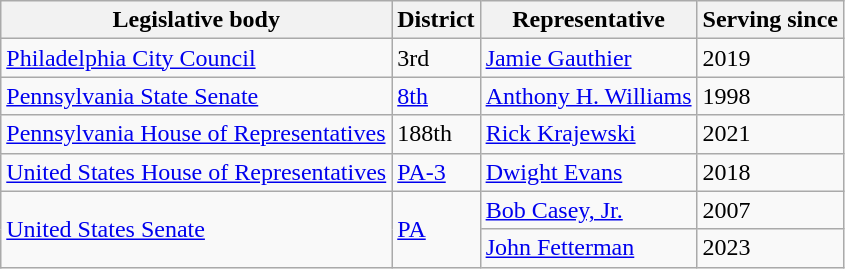<table class=wikitable>
<tr>
<th>Legislative body</th>
<th>District</th>
<th>Representative</th>
<th>Serving since</th>
</tr>
<tr>
<td><a href='#'>Philadelphia City Council</a></td>
<td>3rd</td>
<td><a href='#'>Jamie Gauthier</a></td>
<td>2019</td>
</tr>
<tr>
<td><a href='#'>Pennsylvania State Senate</a></td>
<td><a href='#'>8th</a></td>
<td><a href='#'>Anthony H. Williams</a></td>
<td>1998</td>
</tr>
<tr>
<td><a href='#'>Pennsylvania House of Representatives</a></td>
<td>188th</td>
<td><a href='#'>Rick Krajewski</a></td>
<td>2021</td>
</tr>
<tr>
<td><a href='#'>United States House of Representatives</a></td>
<td><a href='#'>PA-3</a></td>
<td><a href='#'>Dwight Evans</a></td>
<td>2018</td>
</tr>
<tr>
<td rowspan=2><a href='#'>United States Senate</a></td>
<td rowspan=2><a href='#'>PA</a></td>
<td><a href='#'>Bob Casey, Jr.</a></td>
<td>2007</td>
</tr>
<tr>
<td><a href='#'>John Fetterman</a></td>
<td>2023</td>
</tr>
</table>
